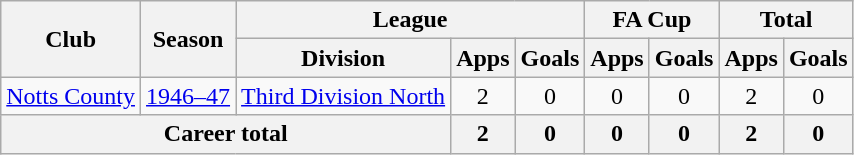<table class="wikitable" style="text-align:center">
<tr>
<th rowspan="2">Club</th>
<th rowspan="2">Season</th>
<th colspan="3">League</th>
<th colspan="2">FA Cup</th>
<th colspan="2">Total</th>
</tr>
<tr>
<th>Division</th>
<th>Apps</th>
<th>Goals</th>
<th>Apps</th>
<th>Goals</th>
<th>Apps</th>
<th>Goals</th>
</tr>
<tr>
<td><a href='#'>Notts County</a></td>
<td><a href='#'>1946–47</a></td>
<td><a href='#'>Third Division North</a></td>
<td>2</td>
<td>0</td>
<td>0</td>
<td>0</td>
<td>2</td>
<td>0</td>
</tr>
<tr>
<th colspan="3">Career total</th>
<th>2</th>
<th>0</th>
<th>0</th>
<th>0</th>
<th>2</th>
<th>0</th>
</tr>
</table>
